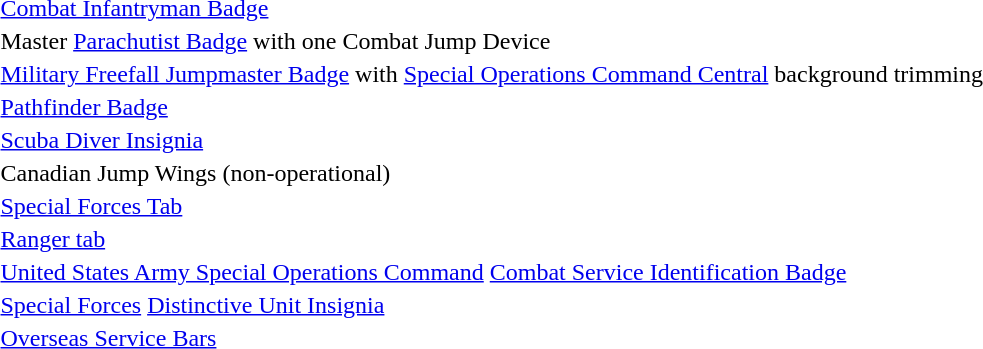<table>
<tr>
<td></td>
<td><a href='#'>Combat Infantryman Badge</a></td>
</tr>
<tr>
<td></td>
<td>Master <a href='#'>Parachutist Badge</a> with one Combat Jump Device</td>
</tr>
<tr>
<td><span></span></td>
<td><a href='#'>Military Freefall Jumpmaster Badge</a> with <a href='#'>Special Operations Command Central</a> background trimming</td>
</tr>
<tr>
<td></td>
<td><a href='#'>Pathfinder Badge</a></td>
</tr>
<tr>
<td></td>
<td><a href='#'>Scuba Diver Insignia</a></td>
</tr>
<tr>
<td></td>
<td>Canadian Jump Wings (non-operational)</td>
</tr>
<tr>
<td></td>
<td><a href='#'>Special Forces Tab</a></td>
</tr>
<tr>
<td></td>
<td><a href='#'>Ranger tab</a></td>
</tr>
<tr>
<td></td>
<td><a href='#'>United States Army Special Operations Command</a> <a href='#'>Combat Service Identification Badge</a></td>
</tr>
<tr>
<td></td>
<td><a href='#'>Special Forces</a> <a href='#'>Distinctive Unit Insignia</a></td>
</tr>
<tr>
<td></td>
<td><a href='#'>Overseas Service Bars</a></td>
</tr>
</table>
